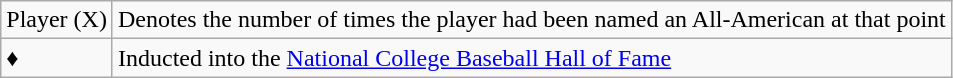<table class="wikitable">
<tr>
<td>Player (X)</td>
<td>Denotes the number of times the player had been named an All-American at that point</td>
</tr>
<tr>
<td>♦</td>
<td>Inducted into the <a href='#'>National College Baseball Hall of Fame</a></td>
</tr>
</table>
